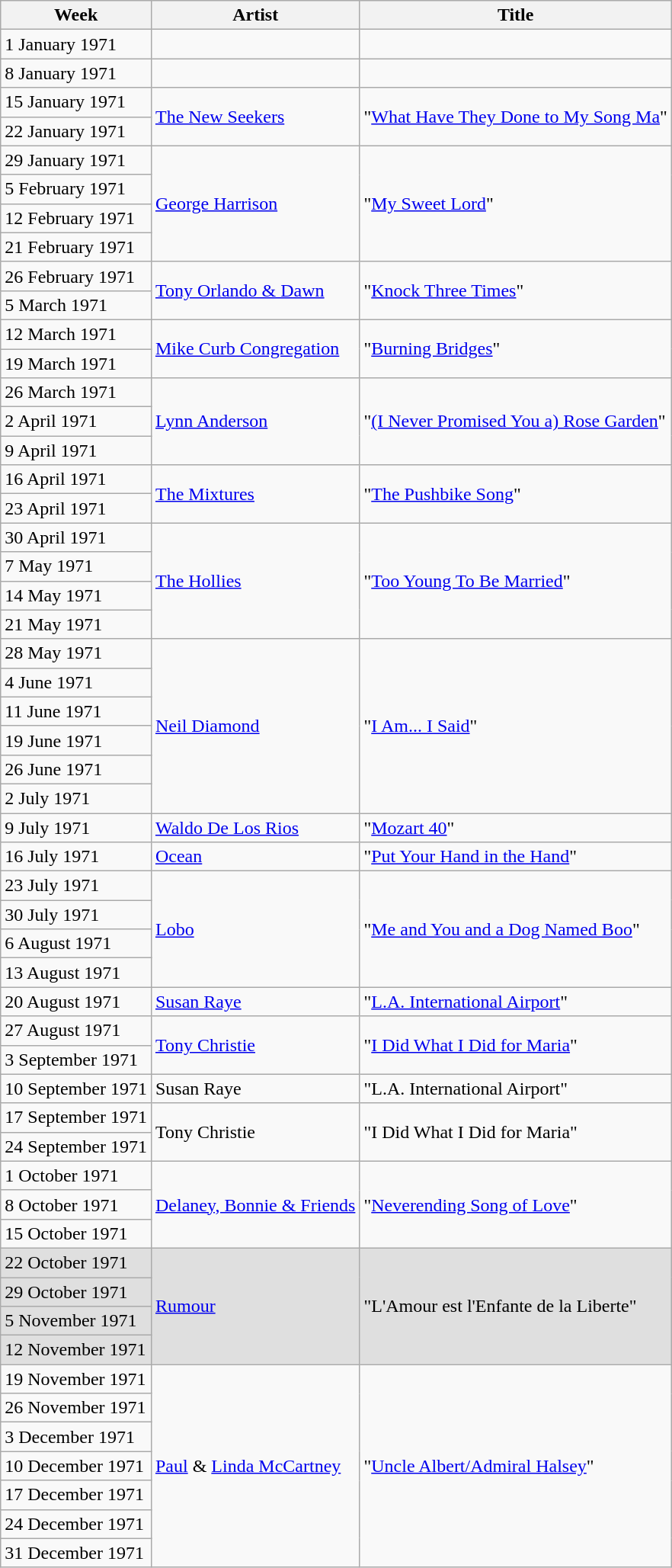<table class="wikitable">
<tr>
<th>Week</th>
<th>Artist</th>
<th>Title</th>
</tr>
<tr>
<td>1 January 1971</td>
<td></td>
<td></td>
</tr>
<tr>
<td>8 January 1971</td>
<td></td>
<td></td>
</tr>
<tr>
<td>15 January 1971</td>
<td rowspan="2"><a href='#'>The New Seekers</a></td>
<td rowspan="2">"<a href='#'>What Have They Done to My Song Ma</a>"</td>
</tr>
<tr>
<td>22 January 1971</td>
</tr>
<tr>
<td>29 January 1971</td>
<td rowspan="4"><a href='#'>George Harrison</a></td>
<td rowspan="4">"<a href='#'>My Sweet Lord</a>"</td>
</tr>
<tr>
<td>5 February 1971</td>
</tr>
<tr>
<td>12 February 1971</td>
</tr>
<tr>
<td>21 February 1971</td>
</tr>
<tr>
<td>26 February 1971</td>
<td rowspan="2"><a href='#'>Tony Orlando & Dawn</a></td>
<td rowspan="2">"<a href='#'>Knock Three Times</a>"</td>
</tr>
<tr>
<td>5 March 1971</td>
</tr>
<tr>
<td>12 March 1971</td>
<td rowspan="2"><a href='#'>Mike Curb Congregation</a></td>
<td rowspan="2">"<a href='#'>Burning Bridges</a>"</td>
</tr>
<tr>
<td>19 March 1971</td>
</tr>
<tr>
<td>26 March 1971</td>
<td rowspan="3"><a href='#'>Lynn Anderson</a></td>
<td rowspan="3">"<a href='#'>(I Never Promised You a) Rose Garden</a>"</td>
</tr>
<tr>
<td>2 April 1971</td>
</tr>
<tr>
<td>9 April 1971</td>
</tr>
<tr>
<td>16 April 1971</td>
<td rowspan="2"><a href='#'>The Mixtures</a></td>
<td rowspan="2">"<a href='#'>The Pushbike Song</a>"</td>
</tr>
<tr>
<td>23 April 1971</td>
</tr>
<tr>
<td>30 April 1971</td>
<td rowspan="4"><a href='#'>The Hollies</a></td>
<td rowspan="4">"<a href='#'>Too Young To Be Married</a>"</td>
</tr>
<tr>
<td>7 May 1971</td>
</tr>
<tr>
<td>14 May 1971</td>
</tr>
<tr>
<td>21 May 1971</td>
</tr>
<tr>
<td>28 May 1971</td>
<td rowspan="6"><a href='#'>Neil Diamond</a></td>
<td rowspan="6">"<a href='#'>I Am... I Said</a>"</td>
</tr>
<tr>
<td>4 June 1971</td>
</tr>
<tr>
<td>11 June 1971</td>
</tr>
<tr>
<td>19 June 1971</td>
</tr>
<tr>
<td>26 June 1971</td>
</tr>
<tr>
<td>2 July 1971</td>
</tr>
<tr>
<td>9 July 1971</td>
<td><a href='#'>Waldo De Los Rios</a></td>
<td>"<a href='#'>Mozart 40</a>"</td>
</tr>
<tr>
<td>16 July 1971</td>
<td><a href='#'>Ocean</a></td>
<td>"<a href='#'>Put Your Hand in the Hand</a>"</td>
</tr>
<tr>
<td>23 July 1971</td>
<td rowspan="4"><a href='#'>Lobo</a></td>
<td rowspan="4">"<a href='#'>Me and You and a Dog Named Boo</a>"</td>
</tr>
<tr>
<td>30 July 1971</td>
</tr>
<tr>
<td>6 August 1971</td>
</tr>
<tr>
<td>13 August 1971</td>
</tr>
<tr>
<td>20 August 1971</td>
<td><a href='#'>Susan Raye</a></td>
<td>"<a href='#'>L.A. International Airport</a>"</td>
</tr>
<tr>
<td>27 August 1971</td>
<td rowspan="2"><a href='#'>Tony Christie</a></td>
<td rowspan="2">"<a href='#'>I Did What I Did for Maria</a>"</td>
</tr>
<tr>
<td>3 September 1971</td>
</tr>
<tr>
<td>10 September 1971</td>
<td>Susan Raye</td>
<td>"L.A. International Airport"</td>
</tr>
<tr>
<td>17 September 1971</td>
<td rowspan="2">Tony Christie</td>
<td rowspan="2">"I Did What I Did for Maria"</td>
</tr>
<tr>
<td>24 September 1971</td>
</tr>
<tr>
<td>1 October 1971</td>
<td rowspan="3"><a href='#'>Delaney, Bonnie & Friends</a></td>
<td rowspan="3">"<a href='#'>Neverending Song of Love</a>"</td>
</tr>
<tr>
<td>8 October 1971</td>
</tr>
<tr>
<td>15 October 1971</td>
</tr>
<tr bgcolor="#DFDFDF">
<td>22 October 1971</td>
<td rowspan="4"><a href='#'>Rumour</a></td>
<td rowspan="4">"L'Amour est l'Enfante de la Liberte"</td>
</tr>
<tr bgcolor="#DFDFDF">
<td>29 October 1971</td>
</tr>
<tr bgcolor="#DFDFDF">
<td>5 November 1971</td>
</tr>
<tr bgcolor="#DFDFDF">
<td>12 November 1971</td>
</tr>
<tr>
<td>19 November 1971</td>
<td rowspan="7"><a href='#'>Paul</a> & <a href='#'>Linda McCartney</a></td>
<td rowspan="7">"<a href='#'>Uncle Albert/Admiral Halsey</a>"</td>
</tr>
<tr>
<td>26 November 1971</td>
</tr>
<tr>
<td>3 December 1971</td>
</tr>
<tr>
<td>10 December 1971</td>
</tr>
<tr>
<td>17 December 1971</td>
</tr>
<tr>
<td>24 December 1971</td>
</tr>
<tr>
<td>31 December 1971</td>
</tr>
</table>
